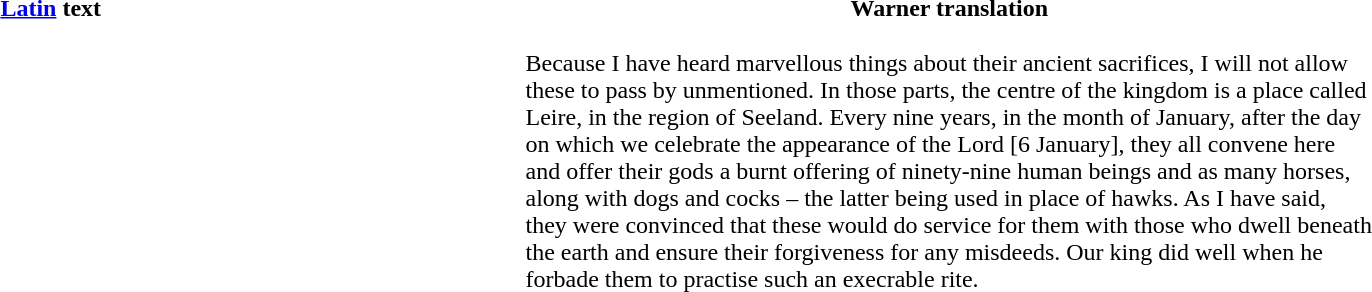<table width="100%" style="padding-left: 2em; padding-right: 2em;">
<tr>
<th width="50%"><a href='#'>Latin</a> text</th>
<th width="50%">Warner translation</th>
</tr>
<tr>
<td style="vertical-align:top; padding:1em;"></td>
<td style="vertical-align:top; padding:1em;">Because I have heard marvellous things about their ancient sacrifices, I will not allow these to pass by unmentioned. In those parts, the centre of the kingdom is a place called Leire, in the region of Seeland. Every nine years, in the month of January, after the day on which we celebrate the appearance of the Lord [6 January], they all convene here and offer their gods a burnt offering of ninety-nine human beings and as many horses, along with dogs and cocks – the latter being used in place of hawks. As I have said, they were convinced that these would do service for them with those who dwell beneath the earth and ensure their forgiveness for any misdeeds. Our king did well when he forbade them to practise such an execrable rite.</td>
</tr>
</table>
